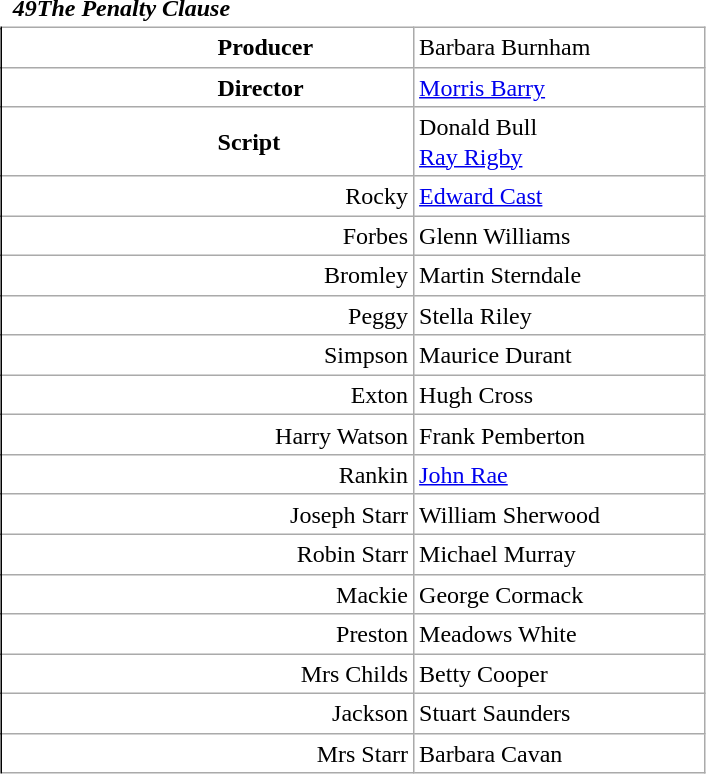<table class="wikitable mw-collapsible mw-collapsed" style="vertical-align:top;margin:auto 2em;line-height:1.2;min-width:33em;display: inline-table;background-color:inherit;border:none;">
<tr>
<td class=unsortable style="border:hidden;line-height:1.67;text-align:center;margin-left:-1em;padding-left:0.5em;min-width:1.0em;"></td>
<td class=unsortable style="border:none;padding-left:0.5em;text-align:left;min-width:16.5em;font-weight:700;font-style:italic;">49The Penalty Clause</td>
<td class=unsortable style="border:none;text-align:right;font-weight:normal;font-family:Courier;font-size:95%;letter-spacing:-1pt;min-width:8.5em;padding-right:0.2em;"></td>
<td class=unsortable style="border:hidden;min-width:3.5em;padding-left:0;"></td>
<td class=unsortable style="border:hidden;min-width:3.5em;font-size:95%;"></td>
</tr>
<tr>
<td rowspan=100 style="border:none thin;border-right-style :solid;"></td>
</tr>
<tr>
<td style="text-align:left;padding-left:9.0em;font-weight:bold;">Producer</td>
<td colspan=2>Barbara Burnham</td>
</tr>
<tr>
<td style="text-align:left;padding-left:9.0em;font-weight:bold;">Director</td>
<td colspan=2><a href='#'>Morris Barry</a></td>
</tr>
<tr>
<td style="text-align:left;padding-left:9.0em;font-weight:bold;">Script</td>
<td colspan=2>Donald Bull<br><a href='#'>Ray Rigby</a></td>
</tr>
<tr>
<td style="text-align:right;">Rocky</td>
<td colspan=2><a href='#'>Edward Cast</a></td>
</tr>
<tr>
<td style="text-align:right;">Forbes</td>
<td colspan=2>Glenn Williams</td>
</tr>
<tr>
<td style="text-align:right;">Bromley</td>
<td colspan=2>Martin Sterndale</td>
</tr>
<tr>
<td style="text-align:right;">Peggy</td>
<td colspan=2>Stella Riley</td>
</tr>
<tr>
<td style="text-align:right;">Simpson</td>
<td colspan=2>Maurice Durant</td>
</tr>
<tr>
<td style="text-align:right;">Exton</td>
<td colspan=2>Hugh Cross</td>
</tr>
<tr>
<td style="text-align:right;">Harry Watson</td>
<td colspan=2>Frank Pemberton</td>
</tr>
<tr>
<td style="text-align:right;">Rankin</td>
<td colspan=2><a href='#'>John Rae</a></td>
</tr>
<tr>
<td style="text-align:right;">Joseph Starr</td>
<td colspan=2>William Sherwood</td>
</tr>
<tr>
<td style="text-align:right;">Robin Starr</td>
<td colspan=2>Michael Murray</td>
</tr>
<tr>
<td style="text-align:right;">Mackie</td>
<td colspan=2>George Cormack</td>
</tr>
<tr>
<td style="text-align:right;">Preston</td>
<td colspan=2>Meadows White</td>
</tr>
<tr>
<td style="text-align:right;">Mrs Childs</td>
<td colspan=2>Betty Cooper</td>
</tr>
<tr>
<td style="text-align:right;">Jackson</td>
<td colspan=2>Stuart Saunders</td>
</tr>
<tr>
<td style="text-align:right;">Mrs Starr</td>
<td colspan=2>Barbara Cavan</td>
</tr>
</table>
